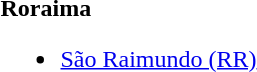<table>
<tr>
<td><strong>Roraima</strong><br><ul><li><a href='#'>São Raimundo (RR)</a></li></ul></td>
</tr>
</table>
